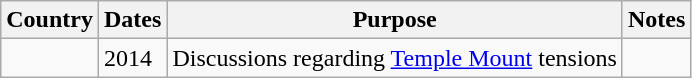<table class="wikitable">
<tr>
<th>Country</th>
<th>Dates</th>
<th>Purpose</th>
<th>Notes</th>
</tr>
<tr>
<td></td>
<td>2014</td>
<td>Discussions regarding <a href='#'>Temple Mount</a> tensions</td>
<td></td>
</tr>
</table>
